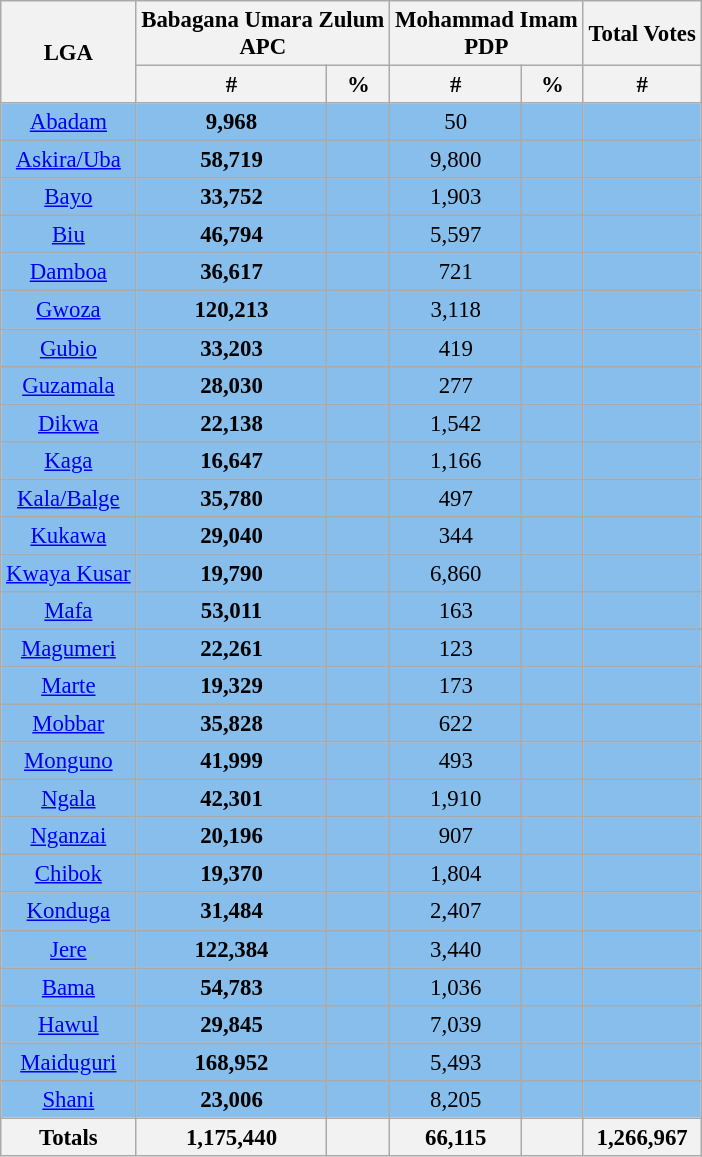<table class="wikitable sortable" style=" font-size: 95%">
<tr>
<th rowspan="2">LGA</th>
<th colspan="2">Babagana Umara Zulum<br>APC</th>
<th colspan="2">Mohammad Imam<br>PDP</th>
<th>Total Votes</th>
</tr>
<tr>
<th>#</th>
<th>%</th>
<th>#</th>
<th>%</th>
<th>#</th>
</tr>
<tr>
<td bgcolor=#87BEEB align="center"><a href='#'>Abadam</a></td>
<td bgcolor=#87BEEB align="center"><strong>9,968</strong></td>
<td bgcolor=#87BEEB align="center"></td>
<td bgcolor=#87BEEB align="center">50</td>
<td bgcolor=#87BEEB align="center"></td>
<td bgcolor=#87BEEB align="center"></td>
</tr>
<tr>
<td bgcolor=#87BEEB align="center"><a href='#'>Askira/Uba</a></td>
<td bgcolor=#87BEEB align="center"><strong>58,719</strong></td>
<td bgcolor=#87BEEB align="center"></td>
<td bgcolor=#87BEEB align="center">9,800</td>
<td bgcolor=#87BEEB align="center"></td>
<td bgcolor=#87BEEB align="center"></td>
</tr>
<tr>
<td bgcolor=#87BEEB align="center"><a href='#'>Bayo</a></td>
<td bgcolor=#87BEEB align="center"><strong>33,752</strong></td>
<td bgcolor=#87BEEB align="center"></td>
<td bgcolor=#87BEEB align="center">1,903</td>
<td bgcolor=#87BEEB align="center"></td>
<td bgcolor=#87BEEB align="center"></td>
</tr>
<tr>
<td bgcolor=#87BEEB align="center"><a href='#'>Biu</a></td>
<td bgcolor=#87BEEB align="center"><strong>46,794</strong></td>
<td bgcolor=#87BEEB align="center"></td>
<td bgcolor=#87BEEB align="center">5,597</td>
<td bgcolor=#87BEEB align="center"></td>
<td bgcolor=#87BEEB align="center"></td>
</tr>
<tr>
<td bgcolor=#87BEEB align="center"><a href='#'>Damboa</a></td>
<td bgcolor=#87BEEB align="center"><strong>36,617</strong></td>
<td bgcolor=#87BEEB align="center"></td>
<td bgcolor=#87BEEB align="center">721</td>
<td bgcolor=#87BEEB align="center"></td>
<td bgcolor=#87BEEB align="center"></td>
</tr>
<tr>
<td bgcolor=#87BEEB align="center"><a href='#'>Gwoza</a></td>
<td bgcolor=#87BEEB align="center"><strong>120,213</strong></td>
<td bgcolor=#87BEEB align="center"></td>
<td bgcolor=#87BEEB align="center">3,118</td>
<td bgcolor=#87BEEB align="center"></td>
<td bgcolor=#87BEEB align="center"></td>
</tr>
<tr>
<td bgcolor=#87BEEB align="center"><a href='#'>Gubio</a></td>
<td bgcolor=#87BEEB align="center"><strong>33,203</strong></td>
<td bgcolor=#87BEEB align="center"></td>
<td bgcolor=#87BEEB align="center">419</td>
<td bgcolor=#87BEEB align="center"></td>
<td bgcolor=#87BEEB align="center"></td>
</tr>
<tr>
<td bgcolor=#87BEEB align="center"><a href='#'>Guzamala</a></td>
<td bgcolor=#87BEEB align="center"><strong>28,030</strong></td>
<td bgcolor=#87BEEB align="center"></td>
<td bgcolor=#87BEEB align="center">277</td>
<td bgcolor=#87BEEB align="center"></td>
<td bgcolor=#87BEEB align="center"></td>
</tr>
<tr>
<td bgcolor=#87BEEB align="center"><a href='#'>Dikwa</a></td>
<td bgcolor=#87BEEB align="center"><strong>22,138</strong></td>
<td bgcolor=#87BEEB align="center"></td>
<td bgcolor=#87BEEB align="center">1,542</td>
<td bgcolor=#87BEEB align="center"></td>
<td bgcolor=#87BEEB align="center"></td>
</tr>
<tr>
<td bgcolor=#87BEEB align="center"><a href='#'>Kaga</a></td>
<td bgcolor=#87BEEB align="center"><strong>16,647</strong></td>
<td bgcolor=#87BEEB align="center"></td>
<td bgcolor=#87BEEB align="center">1,166</td>
<td bgcolor=#87BEEB align="center"></td>
<td bgcolor=#87BEEB align="center"></td>
</tr>
<tr>
<td bgcolor=#87BEEB align="center"><a href='#'>Kala/Balge</a></td>
<td bgcolor=#87BEEB align="center"><strong>35,780</strong></td>
<td bgcolor=#87BEEB align="center"></td>
<td bgcolor=#87BEEB align="center">497</td>
<td bgcolor=#87BEEB align="center"></td>
<td bgcolor=#87BEEB align="center"></td>
</tr>
<tr>
<td bgcolor=#87BEEB align="center"><a href='#'>Kukawa</a></td>
<td bgcolor=#87BEEB align="center"><strong>29,040</strong></td>
<td bgcolor=#87BEEB align="center"></td>
<td bgcolor=#87BEEB align="center">344</td>
<td bgcolor=#87BEEB align="center"></td>
<td bgcolor=#87BEEB align="center"></td>
</tr>
<tr>
<td bgcolor=#87BEEB align="center"><a href='#'>Kwaya Kusar</a></td>
<td bgcolor=#87BEEB align="center"><strong>19,790</strong></td>
<td bgcolor=#87BEEB align="center"></td>
<td bgcolor=#87BEEB align="center">6,860</td>
<td bgcolor=#87BEEB align="center"></td>
<td bgcolor=#87BEEB align="center"></td>
</tr>
<tr>
<td bgcolor=#87BEEB align="center"><a href='#'>Mafa</a></td>
<td bgcolor=#87BEEB align="center"><strong>53,011</strong></td>
<td bgcolor=#87BEEB align="center"></td>
<td bgcolor=#87BEEB align="center">163</td>
<td bgcolor=#87BEEB align="center"></td>
<td bgcolor=#87BEEB align="center"></td>
</tr>
<tr>
<td bgcolor=#87BEEB align="center"><a href='#'>Magumeri</a></td>
<td bgcolor=#87BEEB align="center"><strong>22,261</strong></td>
<td bgcolor=#87BEEB align="center"></td>
<td bgcolor=#87BEEB align="center">123</td>
<td bgcolor=#87BEEB align="center"></td>
<td bgcolor=#87BEEB align="center"></td>
</tr>
<tr>
<td bgcolor=#87BEEB align="center"><a href='#'>Marte</a></td>
<td bgcolor=#87BEEB align="center"><strong>19,329</strong></td>
<td bgcolor=#87BEEB align="center"></td>
<td bgcolor=#87BEEB align="center">173</td>
<td bgcolor=#87BEEB align="center"></td>
<td bgcolor=#87BEEB align="center"></td>
</tr>
<tr>
<td bgcolor=#87BEEB align="center"><a href='#'>Mobbar</a></td>
<td bgcolor=#87BEEB align="center"><strong>35,828</strong></td>
<td bgcolor=#87BEEB align="center"></td>
<td bgcolor=#87BEEB align="center">622</td>
<td bgcolor=#87BEEB align="center"></td>
<td bgcolor=#87BEEB align="center"></td>
</tr>
<tr>
<td bgcolor=#87BEEB align="center"><a href='#'>Monguno</a></td>
<td bgcolor=#87BEEB align="center"><strong>41,999</strong></td>
<td bgcolor=#87BEEB align="center"></td>
<td bgcolor=#87BEEB align="center">493</td>
<td bgcolor=#87BEEB align="center"></td>
<td bgcolor=#87BEEB align="center"></td>
</tr>
<tr>
<td bgcolor=#87BEEB align="center"><a href='#'>Ngala</a></td>
<td bgcolor=#87BEEB align="center"><strong>42,301</strong></td>
<td bgcolor=#87BEEB align="center"></td>
<td bgcolor=#87BEEB align="center">1,910</td>
<td bgcolor=#87BEEB align="center"></td>
<td bgcolor=#87BEEB align="center"></td>
</tr>
<tr>
<td bgcolor=#87BEEB align="center"><a href='#'>Nganzai</a></td>
<td bgcolor=#87BEEB align="center"><strong>20,196</strong></td>
<td bgcolor=#87BEEB align="center"></td>
<td bgcolor=#87BEEB align="center">907</td>
<td bgcolor=#87BEEB align="center"></td>
<td bgcolor=#87BEEB align="center"></td>
</tr>
<tr>
<td bgcolor=#87BEEB align="center"><a href='#'>Chibok</a></td>
<td bgcolor=#87BEEB align="center"><strong>19,370</strong></td>
<td bgcolor=#87BEEB align="center"></td>
<td bgcolor=#87BEEB align="center">1,804</td>
<td bgcolor=#87BEEB align="center"></td>
<td bgcolor=#87BEEB align="center"></td>
</tr>
<tr>
<td bgcolor=#87BEEB align="center"><a href='#'>Konduga</a></td>
<td bgcolor=#87BEEB align="center"><strong>31,484</strong></td>
<td bgcolor=#87BEEB align="center"></td>
<td bgcolor=#87BEEB align="center">2,407</td>
<td bgcolor=#87BEEB align="center"></td>
<td bgcolor=#87BEEB align="center"></td>
</tr>
<tr>
<td bgcolor=#87BEEB align="center"><a href='#'>Jere</a></td>
<td bgcolor=#87BEEB align="center"><strong>122,384</strong></td>
<td bgcolor=#87BEEB align="center"></td>
<td bgcolor=#87BEEB align="center">3,440</td>
<td bgcolor=#87BEEB align="center"></td>
<td bgcolor=#87BEEB align="center"></td>
</tr>
<tr>
<td bgcolor=#87BEEB align="center"><a href='#'>Bama</a></td>
<td bgcolor=#87BEEB align="center"><strong>54,783</strong></td>
<td bgcolor=#87BEEB align="center"></td>
<td bgcolor=#87BEEB align="center">1,036</td>
<td bgcolor=#87BEEB align="center"></td>
<td bgcolor=#87BEEB align="center"></td>
</tr>
<tr>
<td bgcolor=#87BEEB align="center"><a href='#'>Hawul</a></td>
<td bgcolor=#87BEEB align="center"><strong>29,845</strong></td>
<td bgcolor=#87BEEB align="center"></td>
<td bgcolor=#87BEEB align="center">7,039</td>
<td bgcolor=#87BEEB align="center"></td>
<td bgcolor=#87BEEB align="center"></td>
</tr>
<tr>
<td bgcolor=#87BEEB align="center"><a href='#'>Maiduguri</a></td>
<td bgcolor=#87BEEB align="center"><strong>168,952</strong></td>
<td bgcolor=#87BEEB align="center"></td>
<td bgcolor=#87BEEB align="center">5,493</td>
<td bgcolor=#87BEEB align="center"></td>
<td bgcolor=#87BEEB align="center"></td>
</tr>
<tr>
<td bgcolor=#87BEEB align="center"><a href='#'>Shani</a></td>
<td bgcolor=#87BEEB align="center"><strong>23,006</strong></td>
<td bgcolor=#87BEEB align="center"></td>
<td bgcolor=#87BEEB align="center">8,205</td>
<td bgcolor=#87BEEB align="center"></td>
<td bgcolor=#87BEEB align="center"></td>
</tr>
<tr>
<th>Totals</th>
<th><strong>1,175,440</strong></th>
<th></th>
<th><strong>66,115</strong></th>
<th></th>
<th>1,266,967</th>
</tr>
</table>
